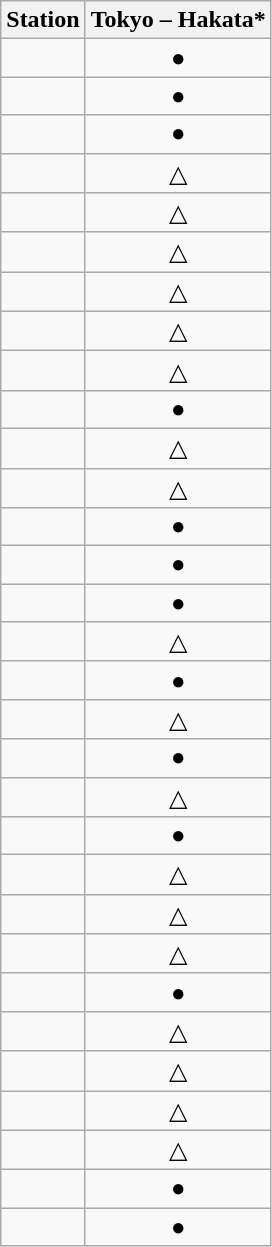<table class="wikitable">
<tr>
<th>Station</th>
<th>Tokyo – Hakata*</th>
</tr>
<tr>
<td></td>
<td align="center">●</td>
</tr>
<tr>
<td></td>
<td align="center">●</td>
</tr>
<tr>
<td></td>
<td align="center">●</td>
</tr>
<tr>
<td></td>
<td align="center">△</td>
</tr>
<tr>
<td></td>
<td align="center">△</td>
</tr>
<tr>
<td></td>
<td align="center">△</td>
</tr>
<tr>
<td></td>
<td align="center">△</td>
</tr>
<tr>
<td></td>
<td align="center">△</td>
</tr>
<tr>
<td></td>
<td align="center">△</td>
</tr>
<tr>
<td></td>
<td align="center">●</td>
</tr>
<tr>
<td></td>
<td align="center">△</td>
</tr>
<tr>
<td></td>
<td align="center">△</td>
</tr>
<tr>
<td></td>
<td align="center">●</td>
</tr>
<tr>
<td></td>
<td align="center">●</td>
</tr>
<tr>
<td></td>
<td align="center">●</td>
</tr>
<tr>
<td></td>
<td align="center">△</td>
</tr>
<tr>
<td></td>
<td align="center">●</td>
</tr>
<tr>
<td></td>
<td align="center">△</td>
</tr>
<tr>
<td></td>
<td align="center">●</td>
</tr>
<tr>
<td></td>
<td align="center">△</td>
</tr>
<tr>
<td></td>
<td align="center">●</td>
</tr>
<tr>
<td></td>
<td align="center">△</td>
</tr>
<tr>
<td></td>
<td align="center">△</td>
</tr>
<tr>
<td></td>
<td align="center">△</td>
</tr>
<tr>
<td></td>
<td align="center">●</td>
</tr>
<tr>
<td></td>
<td align="center">△</td>
</tr>
<tr>
<td></td>
<td align="center">△</td>
</tr>
<tr>
<td></td>
<td align="center">△</td>
</tr>
<tr>
<td></td>
<td align="center">△</td>
</tr>
<tr>
<td></td>
<td align="center">●</td>
</tr>
<tr>
<td></td>
<td align="center">●</td>
</tr>
</table>
